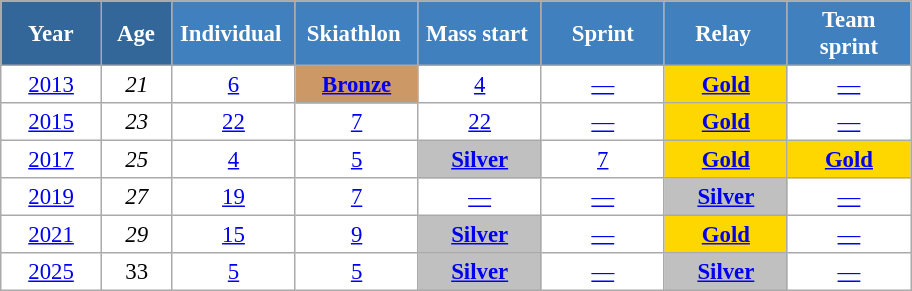<table class="wikitable" style="font-size:95%; text-align:center; border:grey solid 1px; border-collapse:collapse; background:#ffffff;">
<tr>
<th style="background-color:#369; color:white; width:60px;"> Year </th>
<th style="background-color:#369; color:white; width:40px;"> Age </th>
<th style="background-color:#4180be; color:white; width:75px;">Individual </th>
<th style="background-color:#4180be; color:white; width:75px;">Skiathlon </th>
<th style="background-color:#4180be; color:white; width:75px;">Mass start </th>
<th style="background-color:#4180be; color:white; width:75px;"> Sprint </th>
<th style="background-color:#4180be; color:white; width:75px;">Relay </th>
<th style="background-color:#4180be; color:white; width:75px;"> Team <br> sprint </th>
</tr>
<tr>
<td><a href='#'>2013</a></td>
<td><em>21</em></td>
<td><a href='#'>6</a></td>
<td style="background:#c96;"><a href='#'><strong>Bronze</strong></a></td>
<td><a href='#'>4</a></td>
<td><a href='#'>—</a></td>
<td style="background:gold;"><a href='#'><strong>Gold</strong></a></td>
<td><a href='#'>—</a></td>
</tr>
<tr>
<td><a href='#'>2015</a></td>
<td><em>23</em></td>
<td><a href='#'>22</a></td>
<td><a href='#'>7</a></td>
<td><a href='#'>22</a></td>
<td><a href='#'>—</a></td>
<td style="background:gold;"><a href='#'><strong>Gold</strong></a></td>
<td><a href='#'>—</a></td>
</tr>
<tr>
<td><a href='#'>2017</a></td>
<td><em>25</em></td>
<td><a href='#'>4</a></td>
<td><a href='#'>5</a></td>
<td style="background:silver;"><a href='#'><strong>Silver</strong></a></td>
<td><a href='#'>7</a></td>
<td style="background:gold;"><a href='#'><strong>Gold</strong></a></td>
<td style="background:gold;"><a href='#'><strong>Gold</strong></a></td>
</tr>
<tr>
<td><a href='#'>2019</a></td>
<td><em>27</em></td>
<td><a href='#'>19</a></td>
<td><a href='#'>7</a></td>
<td><a href='#'>—</a></td>
<td><a href='#'>—</a></td>
<td style="background:silver;"><a href='#'><strong>Silver</strong></a></td>
<td><a href='#'>—</a></td>
</tr>
<tr>
<td><a href='#'>2021</a></td>
<td><em>29</em></td>
<td><a href='#'>15</a></td>
<td><a href='#'>9</a></td>
<td style="background-color: silver;"><a href='#'><strong>Silver</strong></a></td>
<td><a href='#'>—</a></td>
<td style="background-color: gold;"><a href='#'><strong>Gold</strong></a></td>
<td><a href='#'>—</a></td>
</tr>
<tr>
<td><a href='#'>2025</a></td>
<td>33</td>
<td><a href='#'>5</a></td>
<td><a href='#'>5</a></td>
<td style="background-color: silver;"><a href='#'><strong>Silver</strong></a></td>
<td><a href='#'>—</a></td>
<td style="background-color: silver;"><a href='#'><strong>Silver</strong></a></td>
<td><a href='#'>—</a></td>
</tr>
</table>
